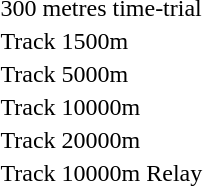<table>
<tr>
<td>300 metres time-trial<br></td>
<td></td>
<td></td>
<td></td>
</tr>
<tr>
<td>Track 1500m<br></td>
<td></td>
<td></td>
<td></td>
</tr>
<tr>
<td>Track 5000m<br></td>
<td></td>
<td></td>
<td></td>
</tr>
<tr>
<td>Track 10000m<br></td>
<td></td>
<td></td>
<td></td>
</tr>
<tr>
<td>Track 20000m<br></td>
<td></td>
<td></td>
<td></td>
</tr>
<tr>
<td>Track 10000m Relay<br></td>
<td></td>
<td></td>
<td></td>
</tr>
</table>
